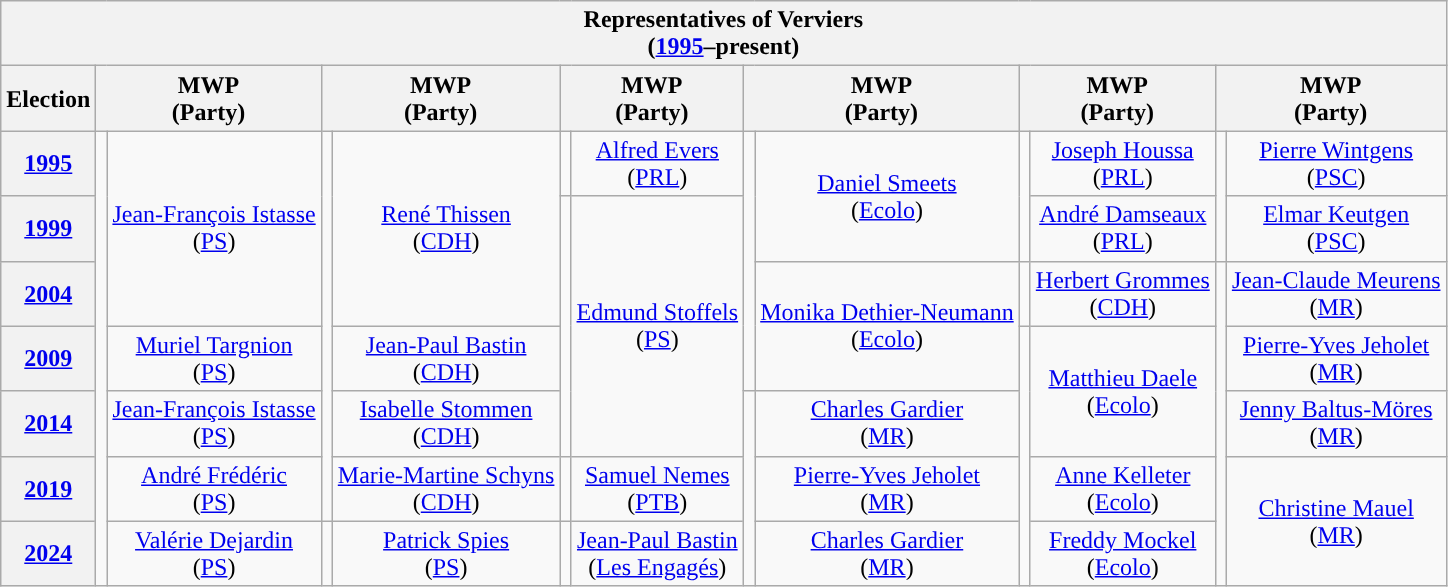<table class="wikitable" style="text-align:center">
<tr>
<th colspan="13">Representatives of Verviers<br>(<a href='#'>1995</a>–present)</th>
</tr>
<tr>
<th>Election</th>
<th colspan=2>MWP<br>(Party)</th>
<th colspan=2>MWP<br>(Party)</th>
<th colspan=2>MWP<br>(Party)</th>
<th colspan=2>MWP<br>(Party)</th>
<th colspan=2>MWP<br>(Party)</th>
<th colspan=2>MWP<br>(Party)</th>
</tr>
<tr>
<th><a href='#'>1995</a></th>
<td rowspan=7; style="background-color: "></td>
<td rowspan=3><a href='#'>Jean-François Istasse</a><br>(<a href='#'>PS</a>)</td>
<td rowspan=6; style="background-color: "></td>
<td rowspan=3><a href='#'>René Thissen</a><br>(<a href='#'>CDH</a>)</td>
<td rowspan=1; style="background-color: "></td>
<td rowspan=1><a href='#'>Alfred Evers</a><br>(<a href='#'>PRL</a>)</td>
<td rowspan=4; style="background-color: "></td>
<td rowspan=2><a href='#'>Daniel Smeets</a><br>(<a href='#'>Ecolo</a>)</td>
<td rowspan=2; style="background-color: "></td>
<td rowspan=1><a href='#'>Joseph Houssa</a><br>(<a href='#'>PRL</a>)</td>
<td rowspan=2; style="background-color: "></td>
<td rowspan=1><a href='#'>Pierre Wintgens</a><br>(<a href='#'>PSC</a>)</td>
</tr>
<tr>
<th><a href='#'>1999</a></th>
<td rowspan=4; style="background-color: "></td>
<td rowspan=4><a href='#'>Edmund Stoffels</a><br>(<a href='#'>PS</a>)</td>
<td rowspan=1><a href='#'>André Damseaux</a><br>(<a href='#'>PRL</a>)</td>
<td rowspan=1><a href='#'>Elmar Keutgen</a><br>(<a href='#'>PSC</a>)</td>
</tr>
<tr>
<th><a href='#'>2004</a></th>
<td rowspan=2><a href='#'>Monika Dethier-Neumann</a><br>(<a href='#'>Ecolo</a>)</td>
<td rowspan=1; style="background-color: "></td>
<td rowspan=1><a href='#'>Herbert Grommes</a><br>(<a href='#'>CDH</a>)</td>
<td rowspan=5; style="background-color: "></td>
<td rowspan=1><a href='#'>Jean-Claude Meurens</a><br>(<a href='#'>MR</a>)</td>
</tr>
<tr>
<th><a href='#'>2009</a></th>
<td rowspan=1><a href='#'>Muriel Targnion</a><br>(<a href='#'>PS</a>)</td>
<td rowspan=1><a href='#'>Jean-Paul Bastin</a><br>(<a href='#'>CDH</a>)</td>
<td rowspan=4; style="background-color: "></td>
<td rowspan=2><a href='#'>Matthieu Daele</a><br>(<a href='#'>Ecolo</a>)</td>
<td rowspan=1><a href='#'>Pierre-Yves Jeholet</a><br>(<a href='#'>MR</a>)</td>
</tr>
<tr>
<th><a href='#'>2014</a></th>
<td rowspan=1><a href='#'>Jean-François Istasse</a><br>(<a href='#'>PS</a>)</td>
<td rowspan=1><a href='#'>Isabelle Stommen</a><br>(<a href='#'>CDH</a>)</td>
<td rowspan=3; style="background-color: "></td>
<td rowspan=1><a href='#'>Charles Gardier</a><br>(<a href='#'>MR</a>)</td>
<td rowspan=1><a href='#'>Jenny Baltus-Möres</a><br>(<a href='#'>MR</a>)</td>
</tr>
<tr>
<th><a href='#'>2019</a></th>
<td rowspan=1><a href='#'>André Frédéric</a><br>(<a href='#'>PS</a>)</td>
<td rowspan=1><a href='#'>Marie-Martine Schyns</a><br>(<a href='#'>CDH</a>)</td>
<td rowspan=1; style="background-color: "></td>
<td><a href='#'>Samuel Nemes</a><br>(<a href='#'>PTB</a>)</td>
<td rowspan=1><a href='#'>Pierre-Yves Jeholet</a><br>(<a href='#'>MR</a>)</td>
<td rowspan=1><a href='#'>Anne Kelleter</a><br>(<a href='#'>Ecolo</a>)</td>
<td rowspan=2><a href='#'>Christine Mauel</a><br>(<a href='#'>MR</a>)</td>
</tr>
<tr>
<th><a href='#'>2024</a></th>
<td rowspan=1><a href='#'>Valérie Dejardin</a><br>(<a href='#'>PS</a>)</td>
<td rowspan=1; style="background-color: "></td>
<td rowspan=1><a href='#'>Patrick Spies</a><br>(<a href='#'>PS</a>)</td>
<td rowspan=1; style="background-color: "></td>
<td rowspan=1><a href='#'>Jean-Paul Bastin</a><br>(<a href='#'>Les Engagés</a>)</td>
<td rowspan=1><a href='#'>Charles Gardier</a><br>(<a href='#'>MR</a>)</td>
<td rowspan=1><a href='#'>Freddy Mockel</a><br>(<a href='#'>Ecolo</a>)</td>
</tr>
</table>
